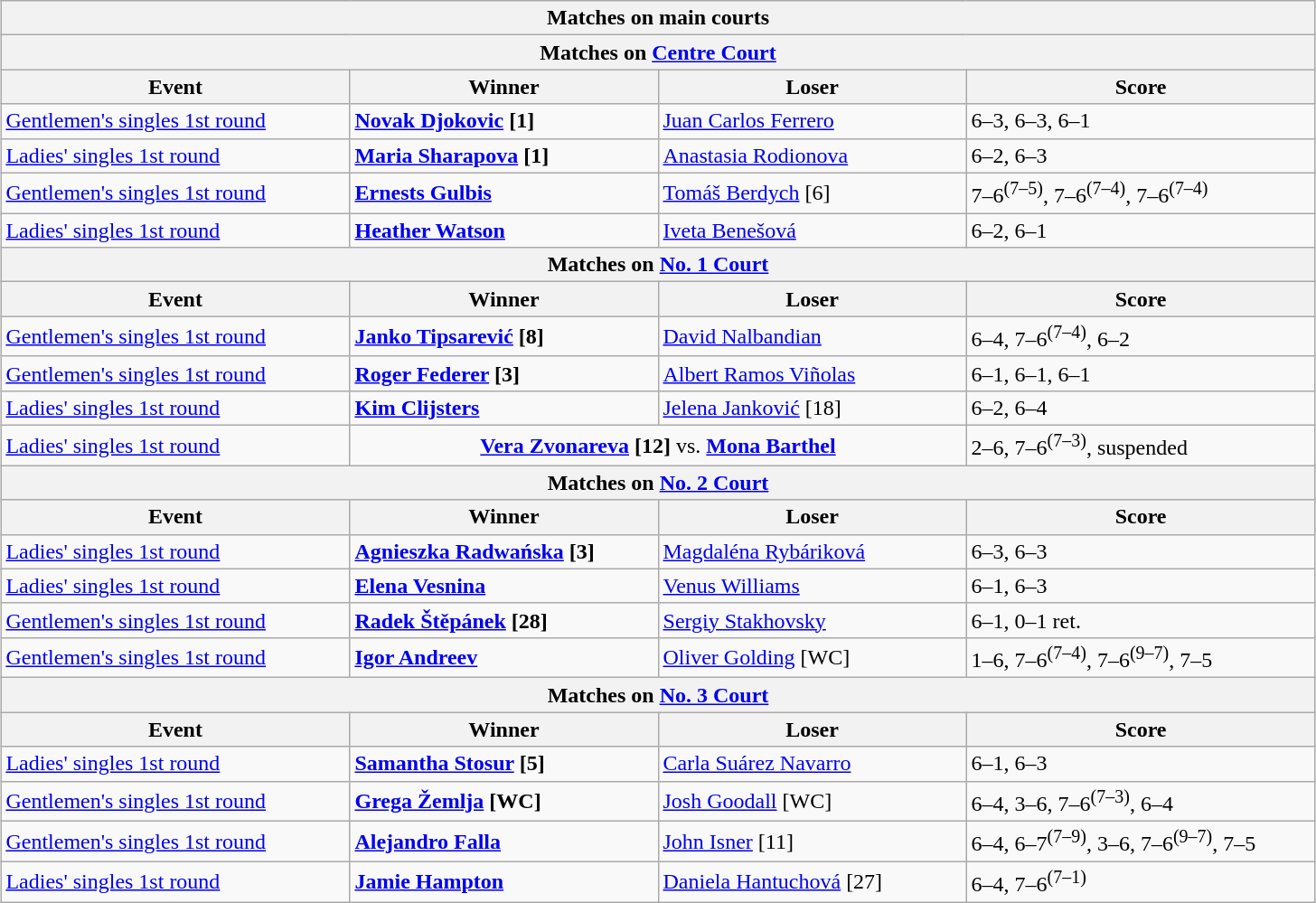<table class="wikitable collapsible uncollapsed" style="margin:auto;">
<tr>
<th colspan="4" style="white-space:nowrap;">Matches on main courts</th>
</tr>
<tr>
<th colspan="4">Matches on <a href='#'>Centre Court</a></th>
</tr>
<tr>
<th width=220>Event</th>
<th width=220>Winner</th>
<th width=220>Loser</th>
<th width=250>Score</th>
</tr>
<tr>
<td><a href='#'>Gentlemen's singles 1st round</a></td>
<td> <strong><a href='#'>Novak Djokovic</a> [1]</strong></td>
<td> <a href='#'>Juan Carlos Ferrero</a></td>
<td>6–3, 6–3, 6–1</td>
</tr>
<tr>
<td><a href='#'>Ladies' singles 1st round</a></td>
<td> <strong><a href='#'>Maria Sharapova</a> [1]</strong></td>
<td> <a href='#'>Anastasia Rodionova</a></td>
<td>6–2, 6–3</td>
</tr>
<tr>
<td><a href='#'>Gentlemen's singles 1st round</a></td>
<td> <strong><a href='#'>Ernests Gulbis</a></strong></td>
<td> <a href='#'>Tomáš Berdych</a> [6]</td>
<td>7–6<sup>(7–5)</sup>, 7–6<sup>(7–4)</sup>, 7–6<sup>(7–4)</sup></td>
</tr>
<tr>
<td><a href='#'>Ladies' singles 1st round</a></td>
<td> <strong><a href='#'>Heather Watson</a></strong></td>
<td> <a href='#'>Iveta Benešová</a></td>
<td>6–2, 6–1</td>
</tr>
<tr>
<th colspan="4">Matches on <a href='#'>No. 1 Court</a></th>
</tr>
<tr>
<th width=220>Event</th>
<th width=220>Winner</th>
<th width=220>Loser</th>
<th width=250>Score</th>
</tr>
<tr>
<td><a href='#'>Gentlemen's singles 1st round</a></td>
<td> <strong><a href='#'>Janko Tipsarević</a> [8]</strong></td>
<td> <a href='#'>David Nalbandian</a></td>
<td>6–4, 7–6<sup>(7–4)</sup>, 6–2</td>
</tr>
<tr>
<td><a href='#'>Gentlemen's singles 1st round</a></td>
<td> <strong><a href='#'>Roger Federer</a> [3]</strong></td>
<td> <a href='#'>Albert Ramos Viñolas</a></td>
<td>6–1, 6–1, 6–1</td>
</tr>
<tr>
<td><a href='#'>Ladies' singles 1st round</a></td>
<td> <strong><a href='#'>Kim Clijsters</a></strong></td>
<td> <a href='#'>Jelena Janković</a> [18]</td>
<td>6–2, 6–4</td>
</tr>
<tr>
<td><a href='#'>Ladies' singles 1st round</a></td>
<td style="text-align:center;" colspan="2"> <strong><a href='#'>Vera Zvonareva</a> [12]</strong> vs.  <strong><a href='#'>Mona Barthel</a></strong></td>
<td>2–6, 7–6<sup>(7–3)</sup>, suspended</td>
</tr>
<tr>
<th colspan="4">Matches on <a href='#'>No. 2 Court</a></th>
</tr>
<tr>
<th width=220>Event</th>
<th width=220>Winner</th>
<th width=220>Loser</th>
<th width=250>Score</th>
</tr>
<tr>
<td><a href='#'>Ladies' singles 1st round</a></td>
<td> <strong><a href='#'>Agnieszka Radwańska</a> [3]</strong></td>
<td> <a href='#'>Magdaléna Rybáriková</a></td>
<td>6–3, 6–3</td>
</tr>
<tr>
<td><a href='#'>Ladies' singles 1st round</a></td>
<td> <strong><a href='#'>Elena Vesnina</a></strong></td>
<td> <a href='#'>Venus Williams</a></td>
<td>6–1, 6–3</td>
</tr>
<tr>
<td><a href='#'>Gentlemen's singles 1st round</a></td>
<td> <strong><a href='#'>Radek Štěpánek</a> [28]</strong></td>
<td> <a href='#'>Sergiy Stakhovsky</a></td>
<td>6–1, 0–1 ret.</td>
</tr>
<tr>
<td><a href='#'>Gentlemen's singles 1st round</a></td>
<td> <strong><a href='#'>Igor Andreev</a></strong></td>
<td> <a href='#'>Oliver Golding</a> [WC]</td>
<td>1–6, 7–6<sup>(7–4)</sup>, 7–6<sup>(9–7)</sup>, 7–5</td>
</tr>
<tr>
<th colspan="4">Matches on <a href='#'>No. 3 Court</a></th>
</tr>
<tr>
<th width=250>Event</th>
<th width=220>Winner</th>
<th width=220>Loser</th>
<th width=220>Score</th>
</tr>
<tr>
<td><a href='#'>Ladies' singles 1st round</a></td>
<td> <strong><a href='#'>Samantha Stosur</a> [5]</strong></td>
<td> <a href='#'>Carla Suárez Navarro</a></td>
<td>6–1, 6–3</td>
</tr>
<tr>
<td><a href='#'>Gentlemen's singles 1st round</a></td>
<td> <strong><a href='#'>Grega Žemlja</a> [WC]</strong></td>
<td> <a href='#'>Josh Goodall</a> [WC]</td>
<td>6–4, 3–6, 7–6<sup>(7–3)</sup>, 6–4</td>
</tr>
<tr>
<td><a href='#'>Gentlemen's singles 1st round</a></td>
<td> <strong><a href='#'>Alejandro Falla</a></strong></td>
<td> <a href='#'>John Isner</a> [11]</td>
<td>6–4, 6–7<sup>(7–9)</sup>, 3–6, 7–6<sup>(9–7)</sup>, 7–5</td>
</tr>
<tr>
<td><a href='#'>Ladies' singles 1st round</a></td>
<td> <strong><a href='#'>Jamie Hampton</a></strong></td>
<td> <a href='#'>Daniela Hantuchová</a> [27]</td>
<td>6–4, 7–6<sup>(7–1)</sup></td>
</tr>
</table>
